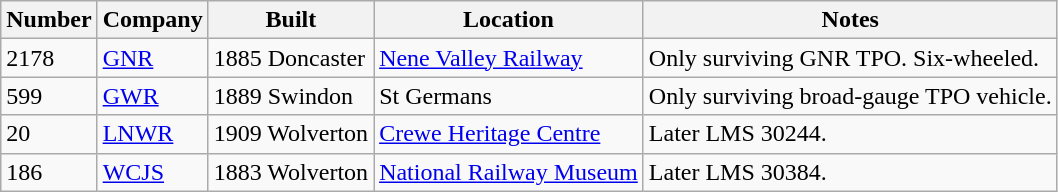<table class="wikitable">
<tr>
<th>Number</th>
<th>Company</th>
<th>Built</th>
<th>Location</th>
<th>Notes</th>
</tr>
<tr>
<td>2178</td>
<td><a href='#'>GNR</a></td>
<td>1885 Doncaster</td>
<td><a href='#'>Nene Valley Railway</a></td>
<td>Only surviving GNR TPO. Six-wheeled.</td>
</tr>
<tr>
<td>599</td>
<td><a href='#'>GWR</a></td>
<td>1889 Swindon</td>
<td>St Germans</td>
<td>Only surviving broad-gauge TPO vehicle.</td>
</tr>
<tr>
<td>20</td>
<td><a href='#'>LNWR</a></td>
<td>1909 Wolverton</td>
<td><a href='#'>Crewe Heritage Centre</a></td>
<td>Later LMS 30244.</td>
</tr>
<tr>
<td>186</td>
<td><a href='#'>WCJS</a></td>
<td>1883 Wolverton</td>
<td><a href='#'>National Railway Museum</a></td>
<td>Later LMS 30384.</td>
</tr>
</table>
